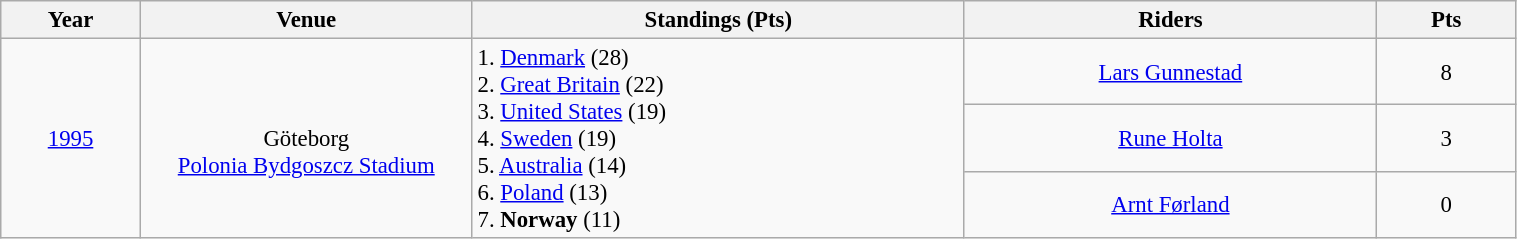<table class="wikitable"   style="font-size: 95%; width: 80%; text-align: center;">
<tr>
<th width=80>Year</th>
<th width=200>Venue</th>
<th width=300>Standings (Pts)</th>
<th width=250>Riders</th>
<th width=80>Pts</th>
</tr>
<tr>
<td rowspan="5"><a href='#'>1995</a></td>
<td rowspan="5"><br>Göteborg<br><a href='#'>Polonia Bydgoszcz Stadium</a></td>
<td rowspan="5" style="text-align: left;">1.  <a href='#'>Denmark</a> (28)<br>2.  <a href='#'>Great Britain</a> (22)<br>3.  <a href='#'>United States</a> (19)<br>4. <a href='#'>Sweden</a> (19)<br>5.  <a href='#'>Australia</a> (14)<br>6.  <a href='#'>Poland</a> (13)<br>7.  <strong>Norway</strong> (11)</td>
<td><a href='#'>Lars Gunnestad</a></td>
<td>8</td>
</tr>
<tr>
<td><a href='#'>Rune Holta</a></td>
<td>3</td>
</tr>
<tr>
<td><a href='#'>Arnt Førland</a></td>
<td>0</td>
</tr>
</table>
